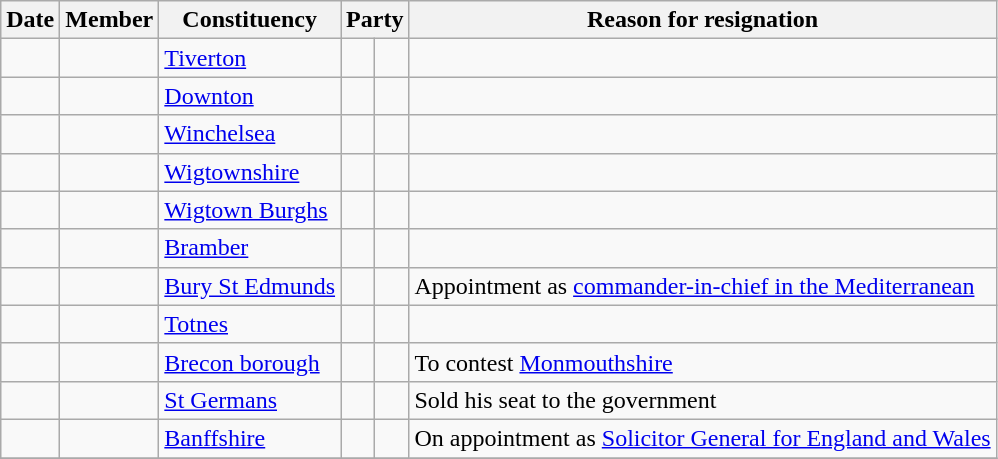<table class="wikitable sortable">
<tr>
<th>Date</th>
<th>Member</th>
<th>Constituency</th>
<th colspan=2>Party</th>
<th class="unsortable">Reason for resignation</th>
</tr>
<tr>
<td></td>
<td></td>
<td><a href='#'>Tiverton</a></td>
<td></td>
<td></td>
<td></td>
</tr>
<tr>
<td></td>
<td></td>
<td><a href='#'>Downton</a></td>
<td></td>
<td></td>
<td></td>
</tr>
<tr>
<td></td>
<td></td>
<td><a href='#'>Winchelsea</a></td>
<td></td>
<td></td>
<td></td>
</tr>
<tr>
<td></td>
<td></td>
<td><a href='#'>Wigtownshire</a></td>
<td></td>
<td></td>
<td></td>
</tr>
<tr>
<td></td>
<td></td>
<td><a href='#'>Wigtown Burghs</a></td>
<td></td>
<td></td>
<td></td>
</tr>
<tr>
<td></td>
<td></td>
<td><a href='#'>Bramber</a></td>
<td></td>
<td></td>
<td></td>
</tr>
<tr>
<td></td>
<td></td>
<td><a href='#'>Bury St Edmunds</a></td>
<td></td>
<td></td>
<td>Appointment as <a href='#'>commander-in-chief in the Mediterranean</a></td>
</tr>
<tr>
<td></td>
<td></td>
<td><a href='#'>Totnes</a></td>
<td></td>
<td></td>
<td></td>
</tr>
<tr>
<td></td>
<td></td>
<td><a href='#'>Brecon borough</a></td>
<td></td>
<td></td>
<td>To contest <a href='#'>Monmouthshire</a></td>
</tr>
<tr>
<td></td>
<td></td>
<td><a href='#'>St Germans</a></td>
<td></td>
<td></td>
<td>Sold his seat to the government</td>
</tr>
<tr>
<td></td>
<td></td>
<td><a href='#'>Banffshire</a></td>
<td></td>
<td></td>
<td>On appointment as <a href='#'>Solicitor General for England and Wales</a></td>
</tr>
<tr>
</tr>
</table>
